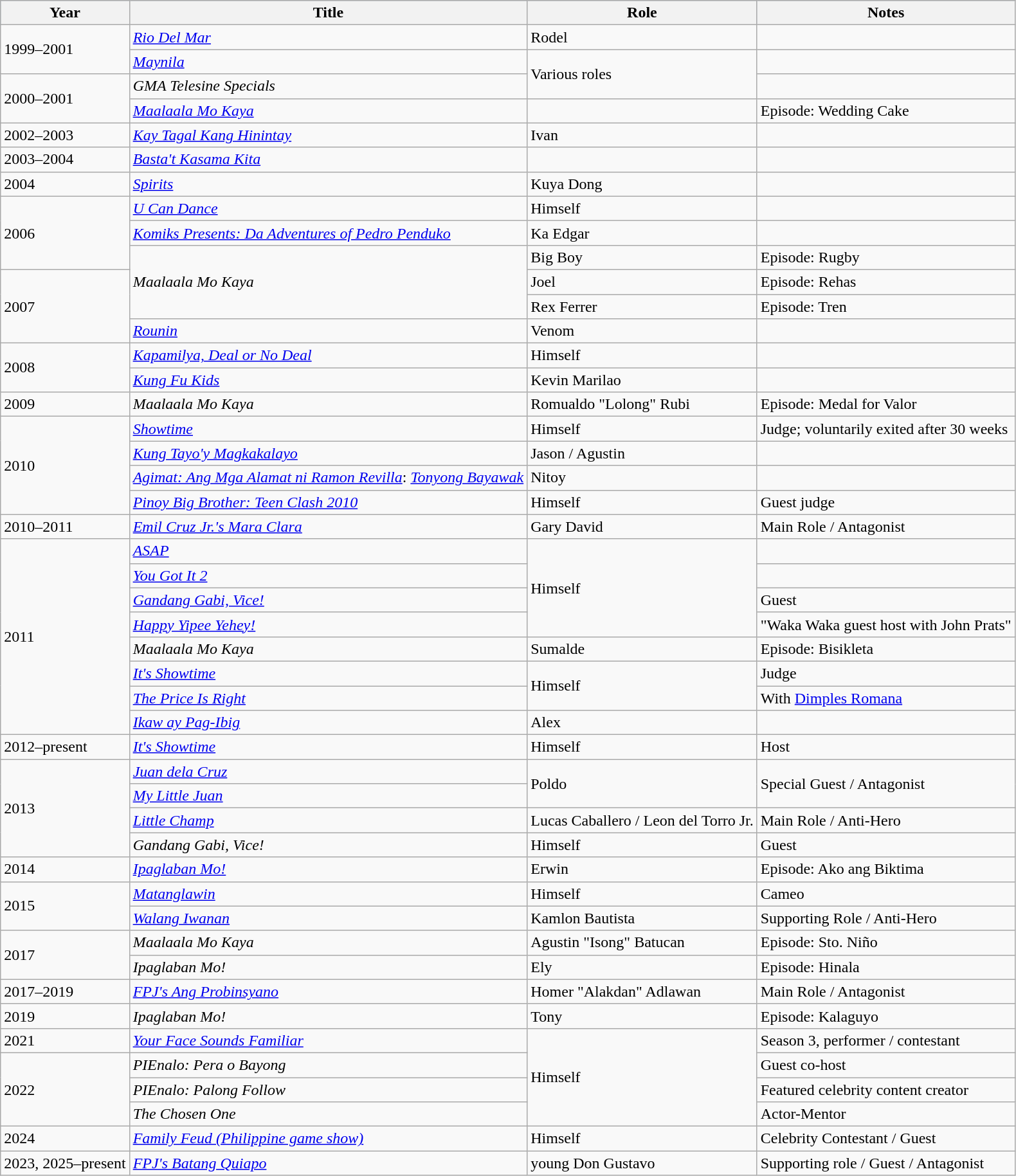<table class="wikitable">
<tr style="background:#b0c4de; text-align:center;">
<th>Year</th>
<th>Title</th>
<th>Role</th>
<th>Notes</th>
</tr>
<tr>
<td rowspan="2">1999–2001</td>
<td><em><a href='#'>Rio Del Mar</a></em></td>
<td>Rodel</td>
<td></td>
</tr>
<tr>
<td><em><a href='#'>Maynila</a></em></td>
<td rowspan="2">Various roles</td>
<td></td>
</tr>
<tr>
<td rowspan="2">2000–2001</td>
<td><em>GMA Telesine Specials</em></td>
<td></td>
</tr>
<tr>
<td><em><a href='#'>Maalaala Mo Kaya</a></em></td>
<td></td>
<td>Episode: Wedding Cake</td>
</tr>
<tr>
<td>2002–2003</td>
<td><em><a href='#'>Kay Tagal Kang Hinintay</a></em></td>
<td>Ivan</td>
<td></td>
</tr>
<tr>
<td>2003–2004</td>
<td><em><a href='#'>Basta't Kasama Kita</a></em></td>
<td></td>
<td></td>
</tr>
<tr>
<td>2004</td>
<td><em><a href='#'>Spirits</a></em></td>
<td>Kuya Dong</td>
<td></td>
</tr>
<tr>
<td rowspan="3">2006</td>
<td><em><a href='#'>U Can Dance</a></em></td>
<td>Himself</td>
<td></td>
</tr>
<tr>
<td><em><a href='#'>Komiks Presents: Da Adventures of Pedro Penduko</a></em></td>
<td>Ka Edgar</td>
<td></td>
</tr>
<tr>
<td rowspan="3"><em>Maalaala Mo Kaya</em></td>
<td>Big Boy</td>
<td>Episode: Rugby</td>
</tr>
<tr>
<td rowspan="3">2007</td>
<td>Joel</td>
<td>Episode: Rehas</td>
</tr>
<tr>
<td>Rex Ferrer</td>
<td>Episode: Tren</td>
</tr>
<tr>
<td><em><a href='#'>Rounin</a></em></td>
<td>Venom</td>
<td></td>
</tr>
<tr>
<td rowspan="2">2008</td>
<td><em><a href='#'>Kapamilya, Deal or No Deal</a></em></td>
<td>Himself</td>
<td></td>
</tr>
<tr>
<td><em><a href='#'>Kung Fu Kids</a></em></td>
<td>Kevin Marilao</td>
<td></td>
</tr>
<tr>
<td>2009</td>
<td><em>Maalaala Mo Kaya</em></td>
<td>Romualdo "Lolong" Rubi</td>
<td>Episode: Medal for Valor</td>
</tr>
<tr>
<td rowspan="4">2010</td>
<td><em><a href='#'>Showtime</a></em></td>
<td>Himself</td>
<td>Judge; voluntarily exited after 30 weeks</td>
</tr>
<tr>
<td><em><a href='#'>Kung Tayo'y Magkakalayo</a></em></td>
<td>Jason / Agustin</td>
<td></td>
</tr>
<tr>
<td><em><a href='#'>Agimat: Ang Mga Alamat ni Ramon Revilla</a></em>: <em><a href='#'>Tonyong Bayawak</a></em></td>
<td>Nitoy</td>
<td></td>
</tr>
<tr>
<td><em><a href='#'>Pinoy Big Brother: Teen Clash 2010</a></em></td>
<td>Himself</td>
<td>Guest judge</td>
</tr>
<tr>
<td>2010–2011</td>
<td><em><a href='#'>Emil Cruz Jr.'s Mara Clara</a></em></td>
<td>Gary David</td>
<td>Main Role / Antagonist</td>
</tr>
<tr>
<td rowspan="8">2011</td>
<td><em><a href='#'>ASAP</a></em></td>
<td rowspan="4">Himself</td>
<td></td>
</tr>
<tr>
<td><em><a href='#'>You Got It 2</a></em></td>
<td></td>
</tr>
<tr>
<td><em><a href='#'>Gandang Gabi, Vice!</a></em></td>
<td>Guest</td>
</tr>
<tr>
<td><em><a href='#'>Happy Yipee Yehey!</a></em></td>
<td>"Waka Waka guest host with John Prats"</td>
</tr>
<tr>
<td><em>Maalaala Mo Kaya</em></td>
<td>Sumalde</td>
<td>Episode: Bisikleta</td>
</tr>
<tr>
<td><em><a href='#'>It's Showtime</a></em></td>
<td rowspan="2">Himself</td>
<td>Judge</td>
</tr>
<tr>
<td><em><a href='#'>The Price Is Right</a></em></td>
<td>With <a href='#'>Dimples Romana</a></td>
</tr>
<tr>
<td><em><a href='#'>Ikaw ay Pag-Ibig</a></em></td>
<td>Alex</td>
<td></td>
</tr>
<tr>
<td rowspan="1">2012–present</td>
<td><em><a href='#'>It's Showtime</a></em></td>
<td>Himself</td>
<td>Host</td>
</tr>
<tr>
<td rowspan="4">2013</td>
<td><em><a href='#'>Juan dela Cruz</a></em></td>
<td rowspan="2">Poldo</td>
<td rowspan="2">Special Guest / Antagonist</td>
</tr>
<tr>
<td><em><a href='#'>My Little Juan</a></em></td>
</tr>
<tr>
<td><em><a href='#'>Little Champ</a></em></td>
<td>Lucas Caballero / Leon del Torro Jr.</td>
<td>Main Role / Anti-Hero</td>
</tr>
<tr>
<td><em>Gandang Gabi, Vice!</em></td>
<td>Himself</td>
<td>Guest</td>
</tr>
<tr>
<td>2014</td>
<td><em><a href='#'>Ipaglaban Mo!</a></em></td>
<td>Erwin</td>
<td>Episode: Ako ang Biktima</td>
</tr>
<tr>
<td rowspan="2">2015</td>
<td><em><a href='#'>Matanglawin</a></em></td>
<td>Himself</td>
<td>Cameo</td>
</tr>
<tr>
<td><em><a href='#'>Walang Iwanan</a></em></td>
<td>Kamlon Bautista</td>
<td>Supporting Role / Anti-Hero</td>
</tr>
<tr>
<td rowspan="2">2017</td>
<td><em>Maalaala Mo Kaya</em></td>
<td>Agustin "Isong" Batucan</td>
<td>Episode: Sto. Niño</td>
</tr>
<tr>
<td><em>Ipaglaban Mo!</em></td>
<td>Ely</td>
<td>Episode: Hinala</td>
</tr>
<tr>
<td>2017–2019</td>
<td><em><a href='#'>FPJ's Ang Probinsyano</a></em></td>
<td>Homer "Alakdan" Adlawan</td>
<td>Main Role / Antagonist</td>
</tr>
<tr>
<td>2019</td>
<td><em>Ipaglaban Mo!</em></td>
<td>Tony</td>
<td>Episode: Kalaguyo</td>
</tr>
<tr>
<td>2021</td>
<td><em><a href='#'>Your Face Sounds Familiar</a></em></td>
<td rowspan="4">Himself</td>
<td>Season 3, performer / contestant</td>
</tr>
<tr>
<td rowspan="3">2022</td>
<td><em>PIEnalo: Pera o Bayong</em></td>
<td>Guest co-host</td>
</tr>
<tr>
<td><em>PIEnalo: Palong Follow</em></td>
<td>Featured celebrity content creator</td>
</tr>
<tr>
<td><em>The Chosen One</em></td>
<td>Actor-Mentor</td>
</tr>
<tr>
<td>2024</td>
<td><a href='#'><em>Family Feud (Philippine game show)</em></a></td>
<td>Himself</td>
<td>Celebrity Contestant / Guest</td>
</tr>
<tr>
<td>2023, 2025–present</td>
<td><a href='#'><em>FPJ's Batang Quiapo</em></a></td>
<td>young Don Gustavo</td>
<td>Supporting role / Guest / Antagonist</td>
</tr>
</table>
